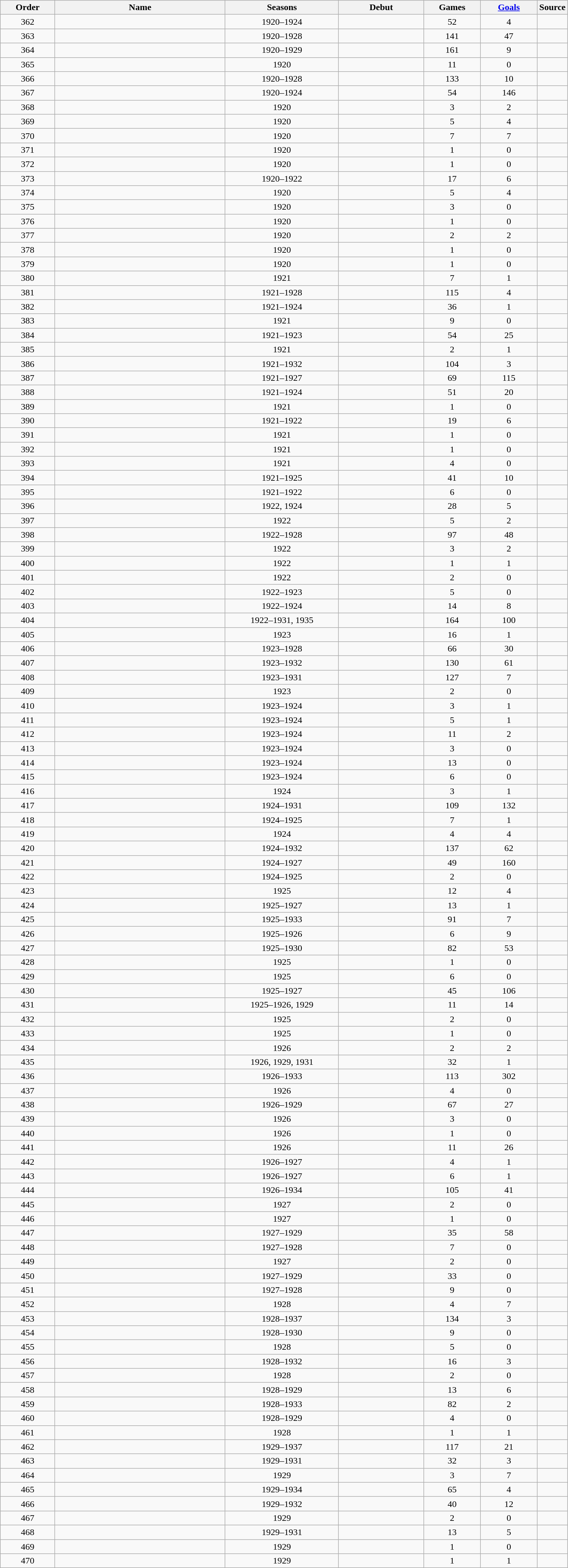<table class="wikitable sortable" style="text-align:center; width:80%;">
<tr>
<th style="width=10%">Order</th>
<th style="width:30%">Name</th>
<th style="width:20%">Seasons</th>
<th style="width:15%">Debut</th>
<th style="width:10%">Games</th>
<th style="width:10%"><a href='#'>Goals</a></th>
<th class="unsortable" style="width:5%">Source</th>
</tr>
<tr>
<td>362</td>
<td align=left></td>
<td>1920–1924</td>
<td></td>
<td>52</td>
<td>4</td>
<td></td>
</tr>
<tr>
<td>363</td>
<td align=left></td>
<td>1920–1928</td>
<td></td>
<td>141</td>
<td>47</td>
<td></td>
</tr>
<tr>
<td>364</td>
<td align=left></td>
<td>1920–1929</td>
<td></td>
<td>161</td>
<td>9</td>
<td></td>
</tr>
<tr>
<td>365</td>
<td align=left></td>
<td>1920</td>
<td></td>
<td>11</td>
<td>0</td>
<td></td>
</tr>
<tr>
<td>366</td>
<td align=left></td>
<td>1920–1928</td>
<td></td>
<td>133</td>
<td>10</td>
<td></td>
</tr>
<tr>
<td>367</td>
<td align=left></td>
<td>1920–1924</td>
<td></td>
<td>54</td>
<td>146</td>
<td></td>
</tr>
<tr>
<td>368</td>
<td align=left></td>
<td>1920</td>
<td></td>
<td>3</td>
<td>2</td>
<td></td>
</tr>
<tr>
<td>369</td>
<td align=left></td>
<td>1920</td>
<td></td>
<td>5</td>
<td>4</td>
<td></td>
</tr>
<tr>
<td>370</td>
<td align=left></td>
<td>1920</td>
<td></td>
<td>7</td>
<td>7</td>
<td></td>
</tr>
<tr>
<td>371</td>
<td align=left></td>
<td>1920</td>
<td></td>
<td>1</td>
<td>0</td>
<td></td>
</tr>
<tr>
<td>372</td>
<td align=left></td>
<td>1920</td>
<td></td>
<td>1</td>
<td>0</td>
<td></td>
</tr>
<tr>
<td>373</td>
<td align=left></td>
<td>1920–1922</td>
<td></td>
<td>17</td>
<td>6</td>
<td></td>
</tr>
<tr>
<td>374</td>
<td align=left></td>
<td>1920</td>
<td></td>
<td>5</td>
<td>4</td>
<td></td>
</tr>
<tr>
<td>375</td>
<td align=left></td>
<td>1920</td>
<td></td>
<td>3</td>
<td>0</td>
<td></td>
</tr>
<tr>
<td>376</td>
<td align=left></td>
<td>1920</td>
<td></td>
<td>1</td>
<td>0</td>
<td></td>
</tr>
<tr>
<td>377</td>
<td align=left></td>
<td>1920</td>
<td></td>
<td>2</td>
<td>2</td>
<td></td>
</tr>
<tr>
<td>378</td>
<td align=left></td>
<td>1920</td>
<td></td>
<td>1</td>
<td>0</td>
<td></td>
</tr>
<tr>
<td>379</td>
<td align=left></td>
<td>1920</td>
<td></td>
<td>1</td>
<td>0</td>
<td></td>
</tr>
<tr>
<td>380</td>
<td align=left></td>
<td>1921</td>
<td></td>
<td>7</td>
<td>1</td>
<td></td>
</tr>
<tr>
<td>381</td>
<td align=left></td>
<td>1921–1928</td>
<td></td>
<td>115</td>
<td>4</td>
<td></td>
</tr>
<tr>
<td>382</td>
<td align=left></td>
<td>1921–1924</td>
<td></td>
<td>36</td>
<td>1</td>
<td></td>
</tr>
<tr>
<td>383</td>
<td align=left></td>
<td>1921</td>
<td></td>
<td>9</td>
<td>0</td>
<td></td>
</tr>
<tr>
<td>384</td>
<td align=left></td>
<td>1921–1923</td>
<td></td>
<td>54</td>
<td>25</td>
<td></td>
</tr>
<tr>
<td>385</td>
<td align=left></td>
<td>1921</td>
<td></td>
<td>2</td>
<td>1</td>
<td></td>
</tr>
<tr>
<td>386</td>
<td align=left></td>
<td>1921–1932</td>
<td></td>
<td>104</td>
<td>3</td>
<td></td>
</tr>
<tr>
<td>387</td>
<td align=left></td>
<td>1921–1927</td>
<td></td>
<td>69</td>
<td>115</td>
<td></td>
</tr>
<tr>
<td>388</td>
<td align=left></td>
<td>1921–1924</td>
<td></td>
<td>51</td>
<td>20</td>
<td></td>
</tr>
<tr>
<td>389</td>
<td align=left></td>
<td>1921</td>
<td></td>
<td>1</td>
<td>0</td>
<td></td>
</tr>
<tr>
<td>390</td>
<td align=left></td>
<td>1921–1922</td>
<td></td>
<td>19</td>
<td>6</td>
<td></td>
</tr>
<tr>
<td>391</td>
<td align=left></td>
<td>1921</td>
<td></td>
<td>1</td>
<td>0</td>
<td></td>
</tr>
<tr>
<td>392</td>
<td align=left></td>
<td>1921</td>
<td></td>
<td>1</td>
<td>0</td>
<td></td>
</tr>
<tr>
<td>393</td>
<td align=left></td>
<td>1921</td>
<td></td>
<td>4</td>
<td>0</td>
<td></td>
</tr>
<tr>
<td>394</td>
<td align=left></td>
<td>1921–1925</td>
<td></td>
<td>41</td>
<td>10</td>
<td></td>
</tr>
<tr>
<td>395</td>
<td align=left></td>
<td>1921–1922</td>
<td></td>
<td>6</td>
<td>0</td>
<td></td>
</tr>
<tr>
<td>396</td>
<td align=left></td>
<td>1922, 1924</td>
<td></td>
<td>28</td>
<td>5</td>
<td></td>
</tr>
<tr>
<td>397</td>
<td align=left></td>
<td>1922</td>
<td></td>
<td>5</td>
<td>2</td>
<td></td>
</tr>
<tr>
<td>398</td>
<td align=left></td>
<td>1922–1928</td>
<td></td>
<td>97</td>
<td>48</td>
<td></td>
</tr>
<tr>
<td>399</td>
<td align=left></td>
<td>1922</td>
<td></td>
<td>3</td>
<td>2</td>
<td></td>
</tr>
<tr>
<td>400</td>
<td align=left></td>
<td>1922</td>
<td></td>
<td>1</td>
<td>1</td>
<td></td>
</tr>
<tr>
<td>401</td>
<td align=left></td>
<td>1922</td>
<td></td>
<td>2</td>
<td>0</td>
<td></td>
</tr>
<tr>
<td>402</td>
<td align=left></td>
<td>1922–1923</td>
<td></td>
<td>5</td>
<td>0</td>
<td></td>
</tr>
<tr>
<td>403</td>
<td align=left></td>
<td>1922–1924</td>
<td></td>
<td>14</td>
<td>8</td>
<td></td>
</tr>
<tr>
<td>404</td>
<td align=left></td>
<td>1922–1931, 1935</td>
<td></td>
<td>164</td>
<td>100</td>
<td></td>
</tr>
<tr>
<td>405</td>
<td align=left></td>
<td>1923</td>
<td></td>
<td>16</td>
<td>1</td>
<td></td>
</tr>
<tr>
<td>406</td>
<td align=left></td>
<td>1923–1928</td>
<td></td>
<td>66</td>
<td>30</td>
<td></td>
</tr>
<tr>
<td>407</td>
<td align=left></td>
<td>1923–1932</td>
<td></td>
<td>130</td>
<td>61</td>
<td></td>
</tr>
<tr>
<td>408</td>
<td align=left></td>
<td>1923–1931</td>
<td></td>
<td>127</td>
<td>7</td>
<td></td>
</tr>
<tr>
<td>409</td>
<td align=left></td>
<td>1923</td>
<td></td>
<td>2</td>
<td>0</td>
<td></td>
</tr>
<tr>
<td>410</td>
<td align=left></td>
<td>1923–1924</td>
<td></td>
<td>3</td>
<td>1</td>
<td></td>
</tr>
<tr>
<td>411</td>
<td align=left></td>
<td>1923–1924</td>
<td></td>
<td>5</td>
<td>1</td>
<td></td>
</tr>
<tr>
<td>412</td>
<td align=left></td>
<td>1923–1924</td>
<td></td>
<td>11</td>
<td>2</td>
<td></td>
</tr>
<tr>
<td>413</td>
<td align=left></td>
<td>1923–1924</td>
<td></td>
<td>3</td>
<td>0</td>
<td></td>
</tr>
<tr>
<td>414</td>
<td align=left></td>
<td>1923–1924</td>
<td></td>
<td>13</td>
<td>0</td>
<td></td>
</tr>
<tr>
<td>415</td>
<td align=left></td>
<td>1923–1924</td>
<td></td>
<td>6</td>
<td>0</td>
<td></td>
</tr>
<tr>
<td>416</td>
<td align=left></td>
<td>1924</td>
<td></td>
<td>3</td>
<td>1</td>
<td></td>
</tr>
<tr>
<td>417</td>
<td align=left></td>
<td>1924–1931</td>
<td></td>
<td>109</td>
<td>132</td>
<td></td>
</tr>
<tr>
<td>418</td>
<td align=left></td>
<td>1924–1925</td>
<td></td>
<td>7</td>
<td>1</td>
<td></td>
</tr>
<tr>
<td>419</td>
<td align=left></td>
<td>1924</td>
<td></td>
<td>4</td>
<td>4</td>
<td></td>
</tr>
<tr>
<td>420</td>
<td align=left></td>
<td>1924–1932</td>
<td></td>
<td>137</td>
<td>62</td>
<td></td>
</tr>
<tr>
<td>421</td>
<td align=left></td>
<td>1924–1927</td>
<td></td>
<td>49</td>
<td>160</td>
<td></td>
</tr>
<tr>
<td>422</td>
<td align=left></td>
<td>1924–1925</td>
<td></td>
<td>2</td>
<td>0</td>
<td></td>
</tr>
<tr>
<td>423</td>
<td align=left></td>
<td>1925</td>
<td></td>
<td>12</td>
<td>4</td>
<td></td>
</tr>
<tr>
<td>424</td>
<td align=left></td>
<td>1925–1927</td>
<td></td>
<td>13</td>
<td>1</td>
<td></td>
</tr>
<tr>
<td>425</td>
<td align=left></td>
<td>1925–1933</td>
<td></td>
<td>91</td>
<td>7</td>
<td></td>
</tr>
<tr>
<td>426</td>
<td align=left></td>
<td>1925–1926</td>
<td></td>
<td>6</td>
<td>9</td>
<td></td>
</tr>
<tr>
<td>427</td>
<td align=left></td>
<td>1925–1930</td>
<td></td>
<td>82</td>
<td>53</td>
<td></td>
</tr>
<tr>
<td>428</td>
<td align=left></td>
<td>1925</td>
<td></td>
<td>1</td>
<td>0</td>
<td></td>
</tr>
<tr>
<td>429</td>
<td align=left></td>
<td>1925</td>
<td></td>
<td>6</td>
<td>0</td>
<td></td>
</tr>
<tr>
<td>430</td>
<td align=left></td>
<td>1925–1927</td>
<td></td>
<td>45</td>
<td>106</td>
<td></td>
</tr>
<tr>
<td>431</td>
<td align=left></td>
<td>1925–1926, 1929</td>
<td></td>
<td>11</td>
<td>14</td>
<td></td>
</tr>
<tr>
<td>432</td>
<td align=left></td>
<td>1925</td>
<td></td>
<td>2</td>
<td>0</td>
<td></td>
</tr>
<tr>
<td>433</td>
<td align=left></td>
<td>1925</td>
<td></td>
<td>1</td>
<td>0</td>
<td></td>
</tr>
<tr>
<td>434</td>
<td align=left></td>
<td>1926</td>
<td></td>
<td>2</td>
<td>2</td>
<td></td>
</tr>
<tr>
<td>435</td>
<td align=left></td>
<td>1926, 1929, 1931</td>
<td></td>
<td>32</td>
<td>1</td>
<td></td>
</tr>
<tr>
<td>436</td>
<td align=left></td>
<td>1926–1933</td>
<td></td>
<td>113</td>
<td>302</td>
<td></td>
</tr>
<tr>
<td>437</td>
<td align=left></td>
<td>1926</td>
<td></td>
<td>4</td>
<td>0</td>
<td></td>
</tr>
<tr>
<td>438</td>
<td align=left></td>
<td>1926–1929</td>
<td></td>
<td>67</td>
<td>27</td>
<td></td>
</tr>
<tr>
<td>439</td>
<td align=left></td>
<td>1926</td>
<td></td>
<td>3</td>
<td>0</td>
<td></td>
</tr>
<tr>
<td>440</td>
<td align=left></td>
<td>1926</td>
<td></td>
<td>1</td>
<td>0</td>
<td></td>
</tr>
<tr>
<td>441</td>
<td align=left></td>
<td>1926</td>
<td></td>
<td>11</td>
<td>26</td>
<td></td>
</tr>
<tr>
<td>442</td>
<td align=left></td>
<td>1926–1927</td>
<td></td>
<td>4</td>
<td>1</td>
<td></td>
</tr>
<tr>
<td>443</td>
<td align=left></td>
<td>1926–1927</td>
<td></td>
<td>6</td>
<td>1</td>
<td></td>
</tr>
<tr>
<td>444</td>
<td align=left></td>
<td>1926–1934</td>
<td></td>
<td>105</td>
<td>41</td>
<td></td>
</tr>
<tr>
<td>445</td>
<td align=left></td>
<td>1927</td>
<td></td>
<td>2</td>
<td>0</td>
<td></td>
</tr>
<tr>
<td>446</td>
<td align=left></td>
<td>1927</td>
<td></td>
<td>1</td>
<td>0</td>
<td></td>
</tr>
<tr>
<td>447</td>
<td align=left></td>
<td>1927–1929</td>
<td></td>
<td>35</td>
<td>58</td>
<td></td>
</tr>
<tr>
<td>448</td>
<td align=left></td>
<td>1927–1928</td>
<td></td>
<td>7</td>
<td>0</td>
<td></td>
</tr>
<tr>
<td>449</td>
<td align=left></td>
<td>1927</td>
<td></td>
<td>2</td>
<td>0</td>
<td></td>
</tr>
<tr>
<td>450</td>
<td align=left></td>
<td>1927–1929</td>
<td></td>
<td>33</td>
<td>0</td>
<td></td>
</tr>
<tr>
<td>451</td>
<td align=left></td>
<td>1927–1928</td>
<td></td>
<td>9</td>
<td>0</td>
<td></td>
</tr>
<tr>
<td>452</td>
<td align=left></td>
<td>1928</td>
<td></td>
<td>4</td>
<td>7</td>
<td></td>
</tr>
<tr>
<td>453</td>
<td align=left></td>
<td>1928–1937</td>
<td></td>
<td>134</td>
<td>3</td>
<td></td>
</tr>
<tr>
<td>454</td>
<td align=left></td>
<td>1928–1930</td>
<td></td>
<td>9</td>
<td>0</td>
<td></td>
</tr>
<tr>
<td>455</td>
<td align=left></td>
<td>1928</td>
<td></td>
<td>5</td>
<td>0</td>
<td></td>
</tr>
<tr>
<td>456</td>
<td align=left></td>
<td>1928–1932</td>
<td></td>
<td>16</td>
<td>3</td>
<td></td>
</tr>
<tr>
<td>457</td>
<td align=left></td>
<td>1928</td>
<td></td>
<td>2</td>
<td>0</td>
<td></td>
</tr>
<tr>
<td>458</td>
<td align=left></td>
<td>1928–1929</td>
<td></td>
<td>13</td>
<td>6</td>
<td></td>
</tr>
<tr>
<td>459</td>
<td align=left></td>
<td>1928–1933</td>
<td></td>
<td>82</td>
<td>2</td>
<td></td>
</tr>
<tr>
<td>460</td>
<td align=left></td>
<td>1928–1929</td>
<td></td>
<td>4</td>
<td>0</td>
<td></td>
</tr>
<tr>
<td>461</td>
<td align=left></td>
<td>1928</td>
<td></td>
<td>1</td>
<td>1</td>
<td></td>
</tr>
<tr>
<td>462</td>
<td align=left></td>
<td>1929–1937</td>
<td></td>
<td>117</td>
<td>21</td>
<td></td>
</tr>
<tr>
<td>463</td>
<td align=left></td>
<td>1929–1931</td>
<td></td>
<td>32</td>
<td>3</td>
<td></td>
</tr>
<tr>
<td>464</td>
<td align=left></td>
<td>1929</td>
<td></td>
<td>3</td>
<td>7</td>
<td></td>
</tr>
<tr>
<td>465</td>
<td align=left></td>
<td>1929–1934</td>
<td></td>
<td>65</td>
<td>4</td>
<td></td>
</tr>
<tr>
<td>466</td>
<td align=left></td>
<td>1929–1932</td>
<td></td>
<td>40</td>
<td>12</td>
<td></td>
</tr>
<tr>
<td>467</td>
<td align=left></td>
<td>1929</td>
<td></td>
<td>2</td>
<td>0</td>
<td></td>
</tr>
<tr>
<td>468</td>
<td align=left></td>
<td>1929–1931</td>
<td></td>
<td>13</td>
<td>5</td>
<td></td>
</tr>
<tr>
<td>469</td>
<td align=left></td>
<td>1929</td>
<td></td>
<td>1</td>
<td>0</td>
<td></td>
</tr>
<tr>
<td>470</td>
<td align=left></td>
<td>1929</td>
<td></td>
<td>1</td>
<td>1</td>
<td></td>
</tr>
</table>
